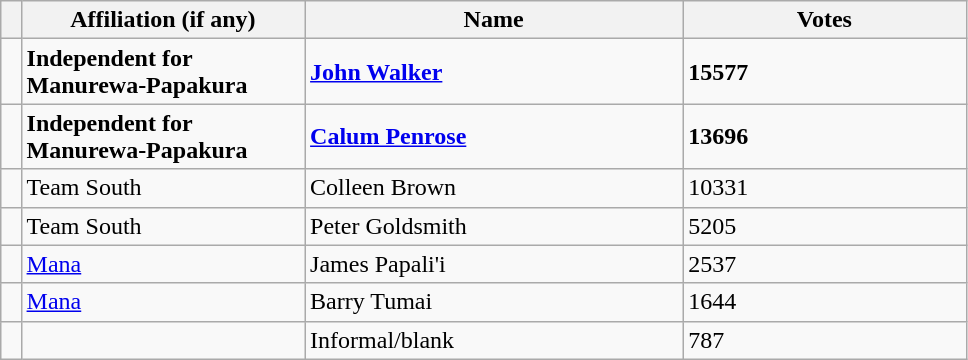<table class="wikitable" style="width:51%;">
<tr>
<th style="width:1%;"></th>
<th style="width:15%;">Affiliation (if any)</th>
<th style="width:20%;">Name</th>
<th style="width:15%;">Votes</th>
</tr>
<tr>
<td bgcolor=></td>
<td><strong>Independent for Manurewa-Papakura</strong></td>
<td><strong><a href='#'>John Walker</a></strong></td>
<td><strong>15577</strong></td>
</tr>
<tr>
<td bgcolor=></td>
<td><strong>Independent for Manurewa-Papakura</strong></td>
<td><strong><a href='#'>Calum Penrose</a></strong></td>
<td><strong>13696</strong></td>
</tr>
<tr>
<td bgcolor=></td>
<td>Team South</td>
<td>Colleen Brown</td>
<td>10331</td>
</tr>
<tr>
<td bgcolor=></td>
<td>Team South</td>
<td>Peter Goldsmith</td>
<td>5205</td>
</tr>
<tr>
<td bgcolor=></td>
<td><a href='#'>Mana</a></td>
<td>James Papali'i</td>
<td>2537</td>
</tr>
<tr>
<td bgcolor=></td>
<td><a href='#'>Mana</a></td>
<td>Barry Tumai</td>
<td>1644</td>
</tr>
<tr>
<td bgcolor=></td>
<td></td>
<td>Informal/blank</td>
<td>787</td>
</tr>
</table>
